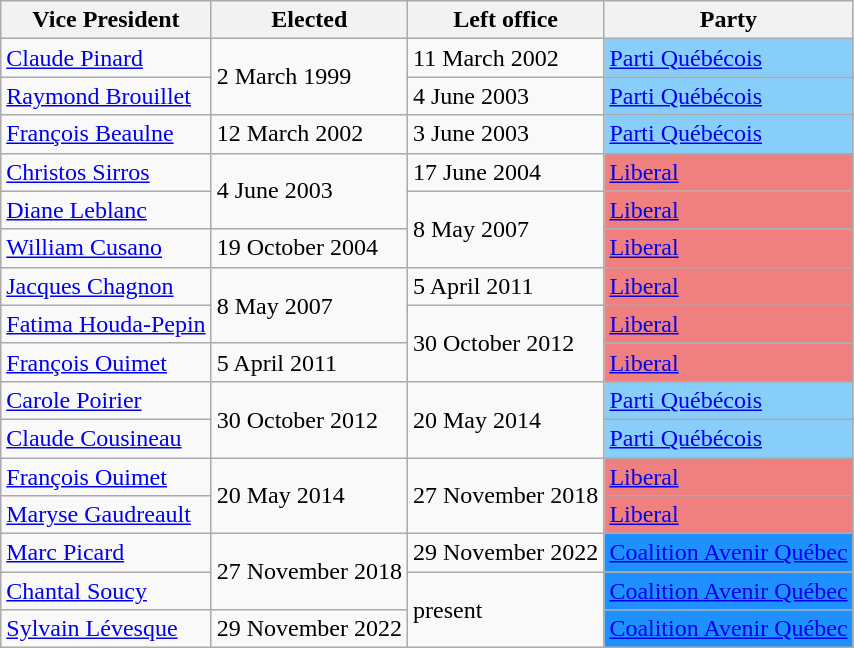<table class="wikitable">
<tr>
<th>Vice President</th>
<th>Elected</th>
<th>Left office</th>
<th>Party</th>
</tr>
<tr>
<td><a href='#'>Claude Pinard</a></td>
<td rowspan=2>2 March 1999</td>
<td>11 March 2002</td>
<td bgcolor="lightskyblue"><a href='#'>Parti Québécois</a></td>
</tr>
<tr>
<td><a href='#'>Raymond Brouillet</a></td>
<td>4 June 2003</td>
<td bgcolor="lightskyblue"><a href='#'>Parti Québécois</a></td>
</tr>
<tr>
<td><a href='#'>François Beaulne</a></td>
<td>12 March 2002</td>
<td>3 June 2003</td>
<td bgcolor="lightskyblue"><a href='#'>Parti Québécois</a></td>
</tr>
<tr>
<td><a href='#'>Christos Sirros</a></td>
<td rowspan=2>4 June 2003</td>
<td>17 June 2004</td>
<td bgcolor="lightcoral"><a href='#'>Liberal</a></td>
</tr>
<tr>
<td><a href='#'>Diane Leblanc</a></td>
<td rowspan=2>8 May 2007</td>
<td bgcolor="lightcoral"><a href='#'>Liberal</a></td>
</tr>
<tr>
<td><a href='#'>William Cusano</a></td>
<td>19 October 2004</td>
<td bgcolor="lightcoral"><a href='#'>Liberal</a></td>
</tr>
<tr>
<td><a href='#'>Jacques Chagnon</a></td>
<td rowspan=2>8 May 2007</td>
<td>5 April 2011</td>
<td bgcolor="lightcoral"><a href='#'>Liberal</a></td>
</tr>
<tr>
<td><a href='#'>Fatima Houda-Pepin</a></td>
<td rowspan=2>30 October 2012</td>
<td bgcolor="lightcoral"><a href='#'>Liberal</a></td>
</tr>
<tr>
<td><a href='#'>François Ouimet</a></td>
<td>5 April 2011</td>
<td bgcolor="lightcoral"><a href='#'>Liberal</a></td>
</tr>
<tr>
<td><a href='#'>Carole Poirier</a></td>
<td rowspan=2>30 October 2012</td>
<td rowspan=2>20 May 2014</td>
<td bgcolor="lightskyblue"><a href='#'>Parti Québécois</a></td>
</tr>
<tr>
<td><a href='#'>Claude Cousineau</a></td>
<td bgcolor="lightskyblue"><a href='#'>Parti Québécois</a></td>
</tr>
<tr>
<td><a href='#'>François Ouimet</a></td>
<td rowspan=2>20 May 2014</td>
<td rowspan=2>27 November 2018</td>
<td bgcolor="lightcoral"><a href='#'>Liberal</a></td>
</tr>
<tr>
<td><a href='#'>Maryse Gaudreault</a></td>
<td bgcolor="lightcoral"><a href='#'>Liberal</a></td>
</tr>
<tr>
<td><a href='#'>Marc Picard</a></td>
<td rowspan=2>27 November 2018</td>
<td>29 November 2022</td>
<td bgcolor="1E90FF"><a href='#'>Coalition Avenir Québec</a></td>
</tr>
<tr>
<td><a href='#'>Chantal Soucy</a></td>
<td rowspan=2>present</td>
<td bgcolor="1E90FF"><a href='#'>Coalition Avenir Québec</a></td>
</tr>
<tr>
<td><a href='#'>Sylvain Lévesque</a></td>
<td>29 November 2022</td>
<td bgcolor="1E90FF"><a href='#'>Coalition Avenir Québec</a></td>
</tr>
</table>
